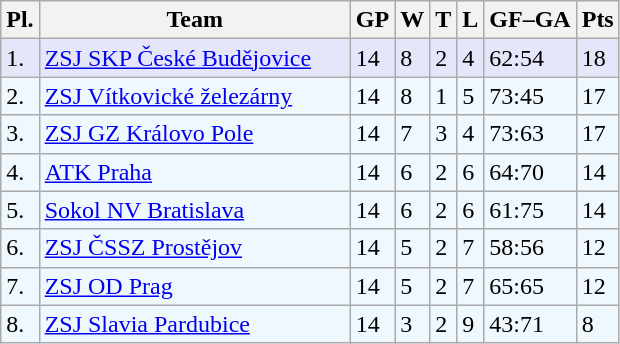<table class="wikitable">
<tr>
<th>Pl.</th>
<th width="200">Team</th>
<th>GP</th>
<th>W</th>
<th>T</th>
<th>L</th>
<th>GF–GA</th>
<th>Pts</th>
</tr>
<tr bgcolor="#e6e6fa">
<td>1.</td>
<td><a href='#'>ZSJ SKP České Budějovice</a></td>
<td>14</td>
<td>8</td>
<td>2</td>
<td>4</td>
<td>62:54</td>
<td>18</td>
</tr>
<tr bgcolor="#f0f8ff">
<td>2.</td>
<td><a href='#'>ZSJ Vítkovické železárny</a></td>
<td>14</td>
<td>8</td>
<td>1</td>
<td>5</td>
<td>73:45</td>
<td>17</td>
</tr>
<tr bgcolor="#f0f8ff">
<td>3.</td>
<td><a href='#'>ZSJ GZ Královo Pole</a></td>
<td>14</td>
<td>7</td>
<td>3</td>
<td>4</td>
<td>73:63</td>
<td>17</td>
</tr>
<tr bgcolor="#f0f8ff">
<td>4.</td>
<td><a href='#'>ATK Praha</a></td>
<td>14</td>
<td>6</td>
<td>2</td>
<td>6</td>
<td>64:70</td>
<td>14</td>
</tr>
<tr bgcolor="#f0f8ff">
<td>5.</td>
<td><a href='#'>Sokol NV Bratislava</a></td>
<td>14</td>
<td>6</td>
<td>2</td>
<td>6</td>
<td>61:75</td>
<td>14</td>
</tr>
<tr bgcolor="#f0f8ff">
<td>6.</td>
<td><a href='#'>ZSJ ČSSZ Prostějov</a></td>
<td>14</td>
<td>5</td>
<td>2</td>
<td>7</td>
<td>58:56</td>
<td>12</td>
</tr>
<tr bgcolor="#f0f8ff">
<td>7.</td>
<td><a href='#'>ZSJ OD Prag</a></td>
<td>14</td>
<td>5</td>
<td>2</td>
<td>7</td>
<td>65:65</td>
<td>12</td>
</tr>
<tr bgcolor="#f0f8ff">
<td>8.</td>
<td><a href='#'>ZSJ Slavia Pardubice</a></td>
<td>14</td>
<td>3</td>
<td>2</td>
<td>9</td>
<td>43:71</td>
<td>8</td>
</tr>
</table>
